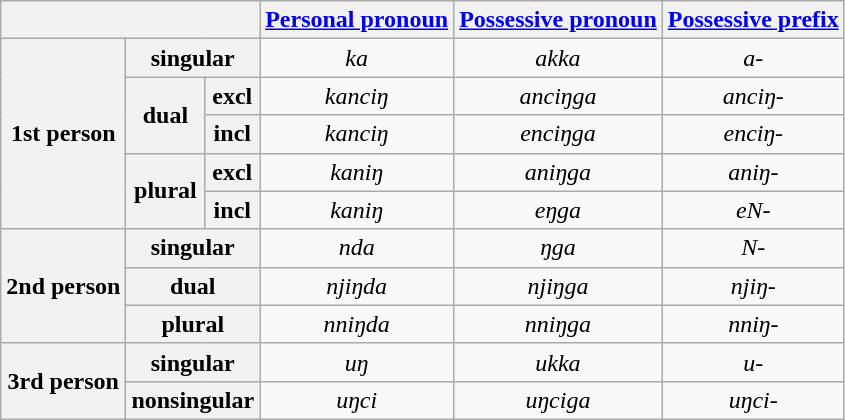<table class="wikitable" style="text-align:center">
<tr>
<th colspan="3"></th>
<th><a href='#'>Personal pronoun</a></th>
<th><a href='#'>Possessive pronoun</a></th>
<th><a href='#'>Possessive prefix</a></th>
</tr>
<tr>
<th rowspan="5">1st person</th>
<th colspan="2">singular</th>
<td><em>ka</em></td>
<td><em>akka</em></td>
<td><em>a-</em></td>
</tr>
<tr>
<th rowspan="2">dual</th>
<th>excl</th>
<td><em>kanciŋ</em></td>
<td><em>anciŋga</em></td>
<td><em>anciŋ-</em></td>
</tr>
<tr>
<th>incl</th>
<td><em>kanciŋ</em></td>
<td><em>enciŋga</em></td>
<td><em>enciŋ-</em></td>
</tr>
<tr>
<th rowspan="2">plural</th>
<th>excl</th>
<td><em>kaniŋ</em></td>
<td><em>aniŋga</em></td>
<td><em>aniŋ-</em></td>
</tr>
<tr>
<th>incl</th>
<td><em>kaniŋ</em></td>
<td><em>eŋga</em></td>
<td><em>eN-</em></td>
</tr>
<tr>
<th rowspan="3">2nd person</th>
<th colspan="2">singular</th>
<td><em>nda</em></td>
<td><em>ŋga</em></td>
<td><em>N-</em></td>
</tr>
<tr>
<th colspan="2">dual</th>
<td><em>njiŋda</em></td>
<td><em>njiŋga</em></td>
<td><em>njiŋ-</em></td>
</tr>
<tr>
<th colspan="2">plural</th>
<td><em>nniŋda</em></td>
<td><em>nniŋga</em></td>
<td><em>nniŋ-</em></td>
</tr>
<tr>
<th rowspan="2">3rd person</th>
<th colspan="2">singular</th>
<td><em>uŋ</em></td>
<td><em>ukka</em></td>
<td><em>u-</em></td>
</tr>
<tr>
<th colspan="2">nonsingular</th>
<td><em>uŋci</em></td>
<td><em>uŋciga</em></td>
<td><em>uŋci-</em></td>
</tr>
</table>
